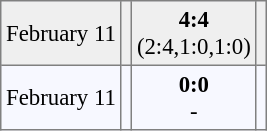<table bgcolor="#f7f8ff" cellpadding="3" cellspacing="0" border="1" style="font-size: 95%; border: gray solid 1px; border-collapse: collapse;">
<tr bgcolor="#EFEFEF">
<td>February 11</td>
<td></td>
<td align="center"><strong>4:4</strong><br>(2:4,1:0,1:0)</td>
<td></td>
</tr>
<tr>
<td>February 11</td>
<td></td>
<td align="center"><strong>0:0</strong><br>-</td>
<td></td>
</tr>
</table>
